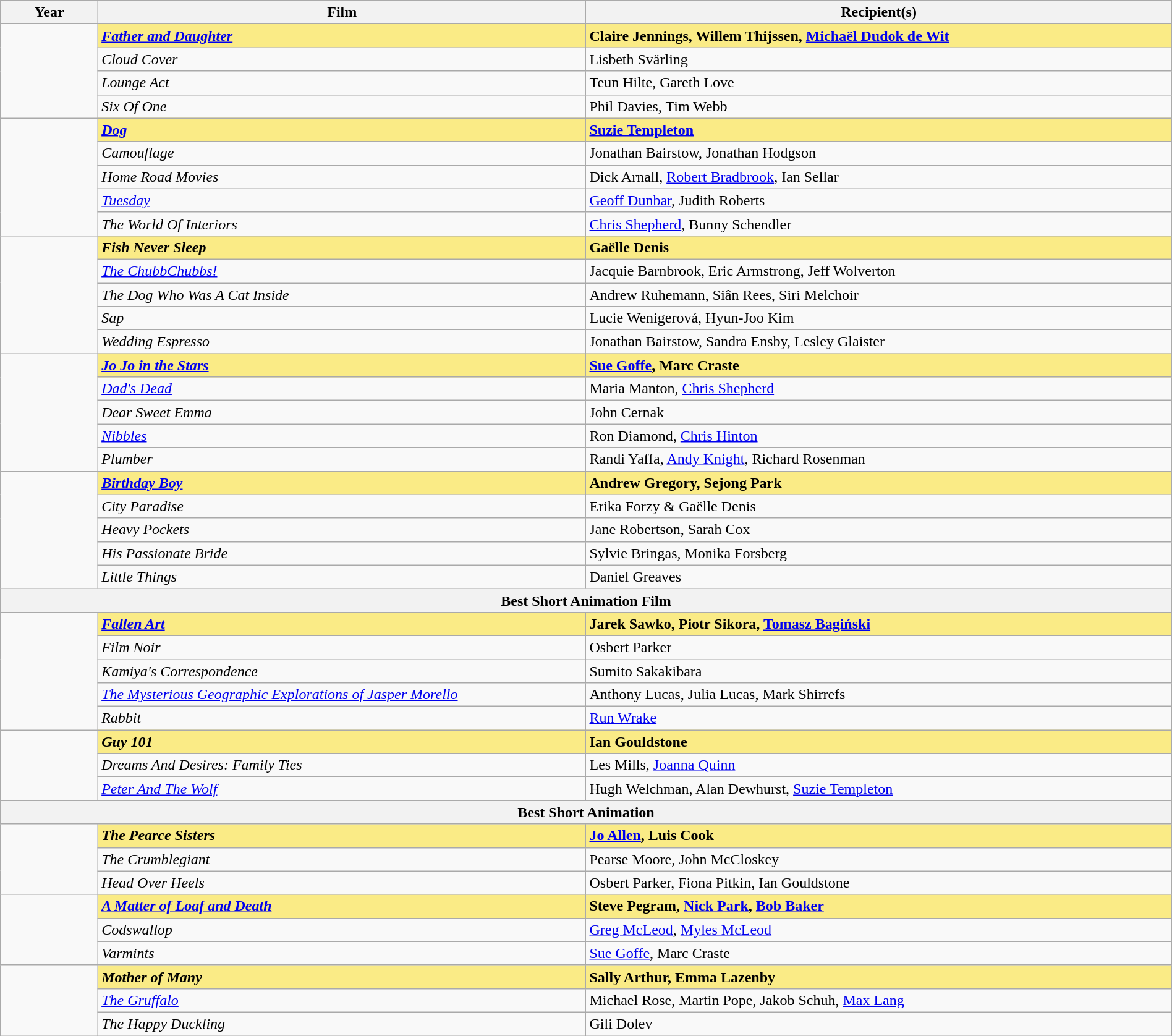<table class="wikitable" style="width:100%;" cellpadding="5">
<tr>
<th style="width:5%;">Year</th>
<th style="width:25%;">Film</th>
<th style="width:30%;">Recipient(s)</th>
</tr>
<tr>
<td rowspan="4"></td>
<td style="background:#FAEB86"><strong><em><a href='#'>Father and Daughter</a></em></strong></td>
<td style="background:#FAEB86"><strong>Claire Jennings, Willem Thijssen, <a href='#'>Michaël Dudok de Wit</a></strong></td>
</tr>
<tr>
<td><em>Cloud Cover</em></td>
<td>Lisbeth Svärling</td>
</tr>
<tr>
<td><em>Lounge Act</em></td>
<td>Teun Hilte, Gareth Love</td>
</tr>
<tr>
<td><em>Six Of One</em></td>
<td>Phil Davies, Tim Webb</td>
</tr>
<tr>
<td rowspan="5"></td>
<td style="background:#FAEB86"><strong><em><a href='#'>Dog</a></em></strong></td>
<td style="background:#FAEB86"><strong><a href='#'>Suzie Templeton</a></strong></td>
</tr>
<tr>
<td><em>Camouflage</em></td>
<td>Jonathan Bairstow, Jonathan Hodgson</td>
</tr>
<tr>
<td><em>Home Road Movies</em></td>
<td>Dick Arnall, <a href='#'>Robert Bradbrook</a>, Ian Sellar</td>
</tr>
<tr>
<td><em><a href='#'>Tuesday</a></em></td>
<td><a href='#'>Geoff Dunbar</a>, Judith Roberts</td>
</tr>
<tr>
<td><em>The World Of Interiors</em></td>
<td><a href='#'>Chris Shepherd</a>, Bunny Schendler</td>
</tr>
<tr>
<td rowspan="5"></td>
<td style="background:#FAEB86"><strong><em>Fish Never Sleep</em></strong></td>
<td style="background:#FAEB86"><strong>Gaëlle Denis</strong></td>
</tr>
<tr>
<td><em><a href='#'>The ChubbChubbs!</a></em></td>
<td>Jacquie Barnbrook, Eric Armstrong, Jeff Wolverton</td>
</tr>
<tr>
<td><em>The Dog Who Was A Cat Inside</em></td>
<td>Andrew Ruhemann, Siân Rees, Siri Melchoir</td>
</tr>
<tr>
<td><em>Sap</em></td>
<td>Lucie Wenigerová, Hyun-Joo Kim</td>
</tr>
<tr>
<td><em>Wedding Espresso</em></td>
<td>Jonathan Bairstow, Sandra Ensby, Lesley Glaister</td>
</tr>
<tr>
<td rowspan="5"></td>
<td style="background:#FAEB86"><strong><em><a href='#'>Jo Jo in the Stars</a></em></strong></td>
<td style="background:#FAEB86"><strong><a href='#'>Sue Goffe</a>, Marc Craste</strong></td>
</tr>
<tr>
<td><em><a href='#'>Dad's Dead</a></em></td>
<td>Maria Manton, <a href='#'>Chris Shepherd</a></td>
</tr>
<tr>
<td><em>Dear Sweet Emma</em></td>
<td>John Cernak</td>
</tr>
<tr>
<td><em><a href='#'>Nibbles</a></em></td>
<td>Ron Diamond, <a href='#'>Chris Hinton</a></td>
</tr>
<tr>
<td><em>Plumber</em></td>
<td>Randi Yaffa, <a href='#'>Andy Knight</a>, Richard Rosenman</td>
</tr>
<tr>
<td rowspan="5"></td>
<td style="background:#FAEB86"><strong><em><a href='#'>Birthday Boy</a></em></strong></td>
<td style="background:#FAEB86"><strong>Andrew Gregory, Sejong Park</strong></td>
</tr>
<tr>
<td><em>City Paradise</em></td>
<td>Erika Forzy & Gaëlle Denis</td>
</tr>
<tr>
<td><em>Heavy Pockets</em></td>
<td>Jane Robertson, Sarah Cox</td>
</tr>
<tr>
<td><em>His Passionate Bride</em></td>
<td>Sylvie Bringas, Monika Forsberg</td>
</tr>
<tr>
<td><em>Little Things</em></td>
<td>Daniel Greaves</td>
</tr>
<tr>
<th colspan="3">Best Short Animation Film</th>
</tr>
<tr>
<td rowspan="5"></td>
<td style="background:#FAEB86"><strong><em><a href='#'>Fallen Art</a></em></strong></td>
<td style="background:#FAEB86"><strong>Jarek Sawko, Piotr Sikora, <a href='#'>Tomasz Bagiński</a></strong></td>
</tr>
<tr>
<td><em>Film Noir</em></td>
<td>Osbert Parker</td>
</tr>
<tr>
<td><em>Kamiya's Correspondence</em></td>
<td>Sumito Sakakibara</td>
</tr>
<tr>
<td><em><a href='#'>The Mysterious Geographic Explorations of Jasper Morello</a></em></td>
<td>Anthony Lucas, Julia Lucas, Mark Shirrefs</td>
</tr>
<tr>
<td><em>Rabbit</em></td>
<td><a href='#'>Run Wrake</a></td>
</tr>
<tr>
<td rowspan="3"></td>
<td style="background:#FAEB86"><strong><em>Guy 101</em></strong></td>
<td style="background:#FAEB86"><strong>Ian Gouldstone</strong></td>
</tr>
<tr>
<td><em>Dreams And Desires: Family Ties</em></td>
<td>Les Mills, <a href='#'>Joanna Quinn</a></td>
</tr>
<tr>
<td><em><a href='#'>Peter And The Wolf</a></em></td>
<td>Hugh Welchman, Alan Dewhurst, <a href='#'>Suzie Templeton</a></td>
</tr>
<tr>
<th colspan="3">Best Short Animation</th>
</tr>
<tr>
<td rowspan="3"></td>
<td style="background:#FAEB86"><strong><em>The Pearce Sisters</em></strong></td>
<td style="background:#FAEB86"><strong><a href='#'>Jo Allen</a>, Luis Cook</strong></td>
</tr>
<tr>
<td><em>The Crumblegiant</em></td>
<td>Pearse Moore, John McCloskey</td>
</tr>
<tr>
<td><em>Head Over Heels</em></td>
<td>Osbert Parker, Fiona Pitkin, Ian Gouldstone</td>
</tr>
<tr>
<td rowspan="3"></td>
<td style="background:#FAEB86"><strong><em><a href='#'>A Matter of Loaf and Death</a></em></strong></td>
<td style="background:#FAEB86"><strong>Steve Pegram, <a href='#'>Nick Park</a>, <a href='#'>Bob Baker</a></strong></td>
</tr>
<tr>
<td><em>Codswallop</em></td>
<td><a href='#'>Greg McLeod</a>, <a href='#'>Myles McLeod</a></td>
</tr>
<tr>
<td><em>Varmints</em></td>
<td><a href='#'>Sue Goffe</a>, Marc Craste</td>
</tr>
<tr>
<td rowspan="3"></td>
<td style="background:#FAEB86"><strong><em>Mother of Many</em></strong></td>
<td style="background:#FAEB86"><strong>Sally Arthur, Emma Lazenby</strong></td>
</tr>
<tr>
<td><em><a href='#'>The Gruffalo</a></em></td>
<td>Michael Rose, Martin Pope, Jakob Schuh, <a href='#'>Max Lang</a></td>
</tr>
<tr>
<td><em>The Happy Duckling</em></td>
<td>Gili Dolev</td>
</tr>
</table>
